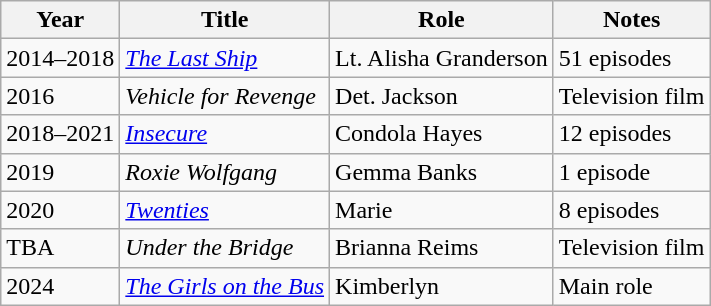<table class="wikitable sortable">
<tr>
<th>Year</th>
<th>Title</th>
<th>Role</th>
<th>Notes</th>
</tr>
<tr>
<td>2014–2018</td>
<td><a href='#'><em>The Last Ship</em></a></td>
<td>Lt. Alisha Granderson</td>
<td>51 episodes</td>
</tr>
<tr>
<td>2016</td>
<td><em>Vehicle for Revenge</em></td>
<td>Det. Jackson</td>
<td>Television film</td>
</tr>
<tr>
<td>2018–2021</td>
<td><a href='#'><em>Insecure</em></a></td>
<td>Condola Hayes</td>
<td>12 episodes</td>
</tr>
<tr>
<td>2019</td>
<td><em>Roxie Wolfgang</em></td>
<td>Gemma Banks</td>
<td>1 episode</td>
</tr>
<tr>
<td>2020</td>
<td><a href='#'><em>Twenties</em></a></td>
<td>Marie</td>
<td>8 episodes</td>
</tr>
<tr>
<td>TBA</td>
<td><em>Under the Bridge</em></td>
<td>Brianna Reims</td>
<td>Television film</td>
</tr>
<tr>
<td>2024</td>
<td><em><a href='#'>The Girls on the Bus</a></em></td>
<td>Kimberlyn</td>
<td>Main role</td>
</tr>
</table>
